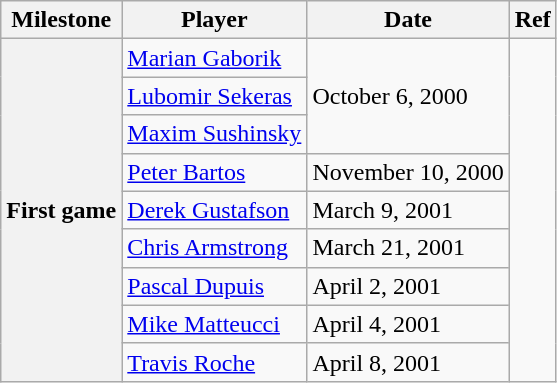<table class="wikitable">
<tr>
<th scope="col">Milestone</th>
<th scope="col">Player</th>
<th scope="col">Date</th>
<th scope="col">Ref</th>
</tr>
<tr>
<th rowspan=9>First game</th>
<td><a href='#'>Marian Gaborik</a></td>
<td rowspan=3>October 6, 2000</td>
<td rowspan=9></td>
</tr>
<tr>
<td><a href='#'>Lubomir Sekeras</a></td>
</tr>
<tr>
<td><a href='#'>Maxim Sushinsky</a></td>
</tr>
<tr>
<td><a href='#'>Peter Bartos</a></td>
<td>November 10, 2000</td>
</tr>
<tr>
<td><a href='#'>Derek Gustafson</a></td>
<td>March 9, 2001</td>
</tr>
<tr>
<td><a href='#'>Chris Armstrong</a></td>
<td>March 21, 2001</td>
</tr>
<tr>
<td><a href='#'>Pascal Dupuis</a></td>
<td>April 2, 2001</td>
</tr>
<tr>
<td><a href='#'>Mike Matteucci</a></td>
<td>April 4, 2001</td>
</tr>
<tr>
<td><a href='#'>Travis Roche</a></td>
<td>April 8, 2001</td>
</tr>
</table>
